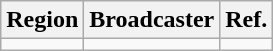<table class="wikitable">
<tr>
<th>Region</th>
<th>Broadcaster</th>
<th>Ref.</th>
</tr>
<tr>
<td></td>
<td></td>
<td></td>
</tr>
</table>
